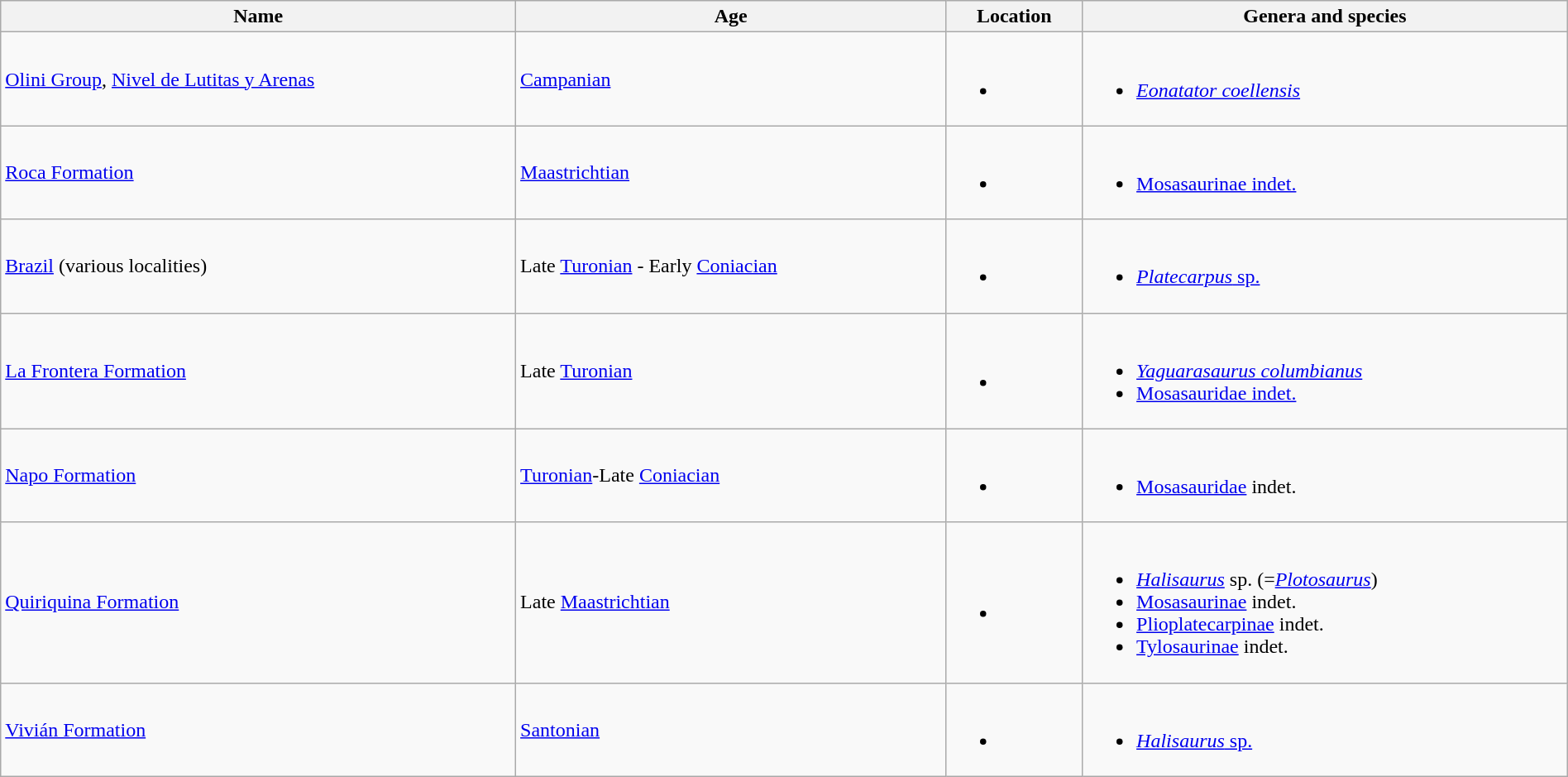<table class="wikitable sortable" align="center" width="100%">
<tr>
<th>Name</th>
<th>Age</th>
<th>Location</th>
<th>Genera and species</th>
</tr>
<tr>
<td><a href='#'>Olini Group</a>, <a href='#'>Nivel de Lutitas y Arenas</a></td>
<td><a href='#'>Campanian</a></td>
<td><br><ul><li></li></ul></td>
<td><br><ul><li><em><a href='#'>Eonatator coellensis</a></em></li></ul></td>
</tr>
<tr>
<td><a href='#'>Roca Formation</a></td>
<td><a href='#'>Maastrichtian</a></td>
<td><br><ul><li></li></ul></td>
<td><br><ul><li><a href='#'>Mosasaurinae indet.</a></li></ul></td>
</tr>
<tr>
<td><a href='#'>Brazil</a> (various localities)</td>
<td>Late <a href='#'>Turonian</a> - Early <a href='#'>Coniacian</a></td>
<td><br><ul><li></li></ul></td>
<td><br><ul><li><a href='#'><em>Platecarpus</em> sp.</a></li></ul></td>
</tr>
<tr>
<td><a href='#'>La Frontera Formation</a></td>
<td>Late <a href='#'>Turonian</a></td>
<td><br><ul><li></li></ul></td>
<td><br><ul><li><em><a href='#'>Yaguarasaurus columbianus</a></em></li><li><a href='#'>Mosasauridae indet.</a></li></ul></td>
</tr>
<tr>
<td><a href='#'>Napo Formation</a></td>
<td><a href='#'>Turonian</a>-Late <a href='#'>Coniacian</a></td>
<td><br><ul><li></li></ul></td>
<td><br><ul><li><a href='#'>Mosasauridae</a> indet.</li></ul></td>
</tr>
<tr>
<td><a href='#'>Quiriquina Formation</a></td>
<td>Late <a href='#'>Maastrichtian</a></td>
<td><br><ul><li></li></ul></td>
<td><br><ul><li><em><a href='#'>Halisaurus</a></em> sp. (=<em><a href='#'>Plotosaurus</a></em>)</li><li><a href='#'>Mosasaurinae</a> indet.</li><li><a href='#'>Plioplatecarpinae</a> indet.</li><li><a href='#'>Tylosaurinae</a> indet.</li></ul></td>
</tr>
<tr>
<td><a href='#'>Vivián Formation</a></td>
<td><a href='#'>Santonian</a></td>
<td><br><ul><li></li></ul></td>
<td><br><ul><li><a href='#'><em>Halisaurus</em> sp.</a></li></ul></td>
</tr>
</table>
